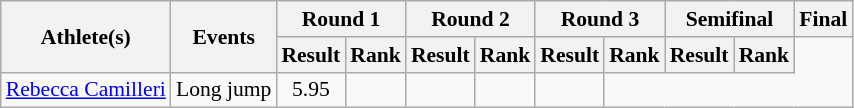<table class=wikitable style="font-size:90%">
<tr>
<th rowspan="2">Athlete(s)</th>
<th rowspan="2">Events</th>
<th colspan="2">Round 1</th>
<th colspan="2">Round 2</th>
<th colspan="2">Round 3</th>
<th colspan="2">Semifinal</th>
<th colspan="2">Final</th>
</tr>
<tr>
<th>Result</th>
<th>Rank</th>
<th>Result</th>
<th>Rank</th>
<th>Result</th>
<th>Rank</th>
<th>Result</th>
<th>Rank</th>
</tr>
<tr>
<td><a href='#'>Rebecca Camilleri</a></td>
<td>Long jump</td>
<td align=center>5.95</td>
<td align=center></td>
<td align=center></td>
<td align=center></td>
<td align=center></td>
</tr>
</table>
